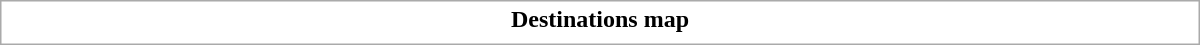<table class="collapsible collapsed" style="border:1px #aaa solid; width:50em; margin:0.2em auto">
<tr>
<th>Destinations map</th>
</tr>
<tr>
<td></td>
</tr>
</table>
